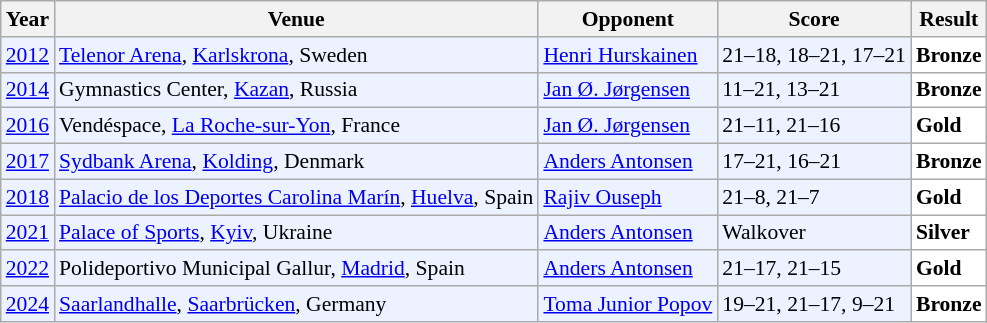<table class="sortable wikitable" style="font-size: 90%">
<tr>
<th>Year</th>
<th>Venue</th>
<th>Opponent</th>
<th>Score</th>
<th>Result</th>
</tr>
<tr style="background:#ECF2FF">
<td align="center"><a href='#'>2012</a></td>
<td align="left"><a href='#'>Telenor Arena</a>, <a href='#'>Karlskrona</a>, Sweden</td>
<td align="left"> <a href='#'>Henri Hurskainen</a></td>
<td align="left">21–18, 18–21, 17–21</td>
<td style="text-align:left; background:white"> <strong>Bronze</strong></td>
</tr>
<tr style="background:#ECF2FF">
<td align="center"><a href='#'>2014</a></td>
<td align="left">Gymnastics Center, <a href='#'>Kazan</a>, Russia</td>
<td align="left"> <a href='#'>Jan Ø. Jørgensen</a></td>
<td align="left">11–21, 13–21</td>
<td style="text-align:left; background:white"> <strong>Bronze</strong></td>
</tr>
<tr style="background:#ECF2FF">
<td align="center"><a href='#'>2016</a></td>
<td align="left">Vendéspace, <a href='#'>La Roche-sur-Yon</a>, France</td>
<td align="left"> <a href='#'>Jan Ø. Jørgensen</a></td>
<td align="left">21–11, 21–16</td>
<td style="text-align:left; background:white"> <strong>Gold</strong></td>
</tr>
<tr style="background:#ECF2FF">
<td align="center"><a href='#'>2017</a></td>
<td align="left"><a href='#'>Sydbank Arena</a>, <a href='#'>Kolding</a>, Denmark</td>
<td align="left"> <a href='#'>Anders Antonsen</a></td>
<td align="left">17–21, 16–21</td>
<td style="text-align:left; background:white"> <strong>Bronze</strong></td>
</tr>
<tr style="background:#ECF2FF">
<td align="center"><a href='#'>2018</a></td>
<td align="left"><a href='#'>Palacio de los Deportes Carolina Marín</a>, <a href='#'>Huelva</a>, Spain</td>
<td align="left"> <a href='#'>Rajiv Ouseph</a></td>
<td align="left">21–8, 21–7</td>
<td style="text-align:left; background:white"> <strong>Gold</strong></td>
</tr>
<tr style="background:#ECF2FF">
<td align="center"><a href='#'>2021</a></td>
<td align="left"><a href='#'>Palace of Sports</a>, <a href='#'>Kyiv</a>, Ukraine</td>
<td align="left"> <a href='#'>Anders Antonsen</a></td>
<td align="left">Walkover</td>
<td style="text-align:left; background:white"> <strong>Silver</strong></td>
</tr>
<tr style="background:#ECF2FF">
<td align="center"><a href='#'>2022</a></td>
<td align="left">Polideportivo Municipal Gallur, <a href='#'>Madrid</a>, Spain</td>
<td align="left"> <a href='#'>Anders Antonsen</a></td>
<td align="left">21–17, 21–15</td>
<td style="text-align:left; background:white"> <strong>Gold</strong></td>
</tr>
<tr style="background:#ECF2FF">
<td align="center"><a href='#'>2024</a></td>
<td align="left"><a href='#'>Saarlandhalle</a>, <a href='#'>Saarbrücken</a>, Germany</td>
<td align="left"> <a href='#'>Toma Junior Popov</a></td>
<td align="left">19–21, 21–17, 9–21</td>
<td style="text-align:left; background:white"> <strong>Bronze</strong></td>
</tr>
</table>
